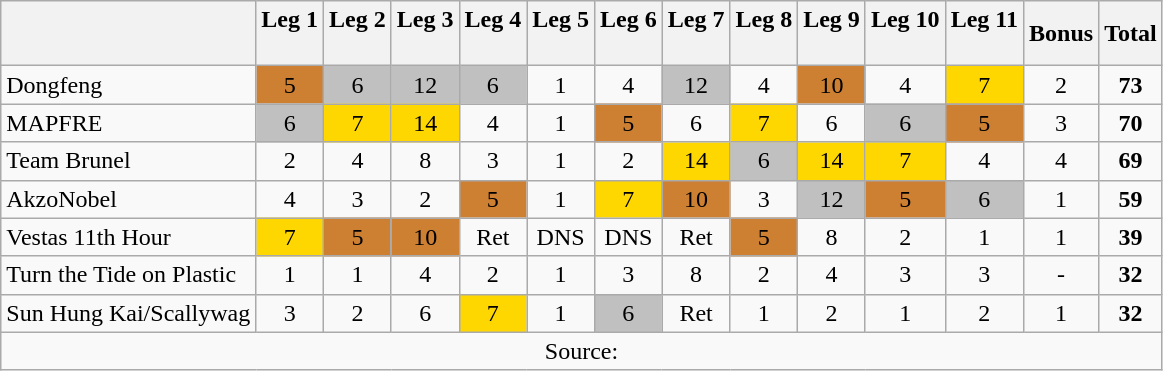<table class="wikitable" style="text-align: center;">
<tr>
<th></th>
<th>Leg 1<br><br></th>
<th>Leg 2<br><br></th>
<th>Leg 3<br><br></th>
<th>Leg 4<br><br></th>
<th>Leg 5<br><br></th>
<th>Leg 6<br><br></th>
<th>Leg 7<br><br></th>
<th>Leg 8<br><br></th>
<th>Leg 9<br><br></th>
<th>Leg 10<br><br></th>
<th>Leg 11<br><br></th>
<th>Bonus</th>
<th>Total</th>
</tr>
<tr>
<td align=left>Dongfeng</td>
<td style="background-color: #cd7f32;">5</td>
<td style="background-color: silver;">6</td>
<td style="background-color: silver;">12</td>
<td style="background-color: silver;">6</td>
<td>1</td>
<td>4</td>
<td style="background-color: silver;">12</td>
<td>4</td>
<td style="background-color: #cd7f32;">10</td>
<td>4</td>
<td style="background-color: gold;">7</td>
<td>2 </td>
<td><strong>73</strong></td>
</tr>
<tr>
<td align=left>MAPFRE</td>
<td style="background-color: silver;">6</td>
<td style="background-color: gold;">7</td>
<td style="background-color: gold;">14</td>
<td>4</td>
<td>1</td>
<td style="background-color: #cd7f32;">5</td>
<td>6</td>
<td style="background-color: gold;">7</td>
<td>6</td>
<td style="background-color: silver;">6</td>
<td style="background-color: #cd7f32;">5</td>
<td>3</td>
<td><strong>70</strong></td>
</tr>
<tr>
<td align=left>Team Brunel</td>
<td>2</td>
<td>4</td>
<td>8</td>
<td>3</td>
<td>1</td>
<td>2</td>
<td style="background-color: gold;">14</td>
<td style="background-color: silver;">6</td>
<td style="background-color: gold;">14</td>
<td style="background-color: gold;">7</td>
<td>4</td>
<td>4 </td>
<td><strong>69</strong></td>
</tr>
<tr>
<td align=left>AkzoNobel</td>
<td>4</td>
<td>3</td>
<td>2</td>
<td style="background-color: #cd7f32;">5</td>
<td>1</td>
<td style="background-color: gold;">7</td>
<td style="background-color: #cd7f32;">10</td>
<td>3</td>
<td style="background-color: silver;">12</td>
<td style="background-color: #cd7f32;">5</td>
<td style="background-color: silver;">6</td>
<td>1</td>
<td><strong>59</strong></td>
</tr>
<tr>
<td align=left>Vestas 11th Hour</td>
<td style="background-color: gold;">7</td>
<td style="background-color: #cd7f32;">5</td>
<td style="background-color: #cd7f32;">10</td>
<td>Ret </td>
<td>DNS</td>
<td>DNS</td>
<td>Ret</td>
<td style="background-color: #cd7f32;">5</td>
<td>8</td>
<td>2</td>
<td>1</td>
<td>1</td>
<td><strong>39</strong></td>
</tr>
<tr>
<td align=left>Turn the Tide on Plastic</td>
<td>1</td>
<td>1</td>
<td>4</td>
<td>2</td>
<td>1</td>
<td>3</td>
<td>8</td>
<td>2</td>
<td>4</td>
<td>3</td>
<td>3</td>
<td>-</td>
<td><strong>32</strong></td>
</tr>
<tr>
<td align=left>Sun Hung Kai/Scallywag</td>
<td>3</td>
<td>2</td>
<td>6</td>
<td style="background-color: gold;">7</td>
<td>1</td>
<td style="background-color: silver;">6</td>
<td>Ret</td>
<td>1</td>
<td>2</td>
<td>1</td>
<td>2</td>
<td>1</td>
<td><strong>32</strong></td>
</tr>
<tr>
<td colspan=15>Source:</td>
</tr>
</table>
